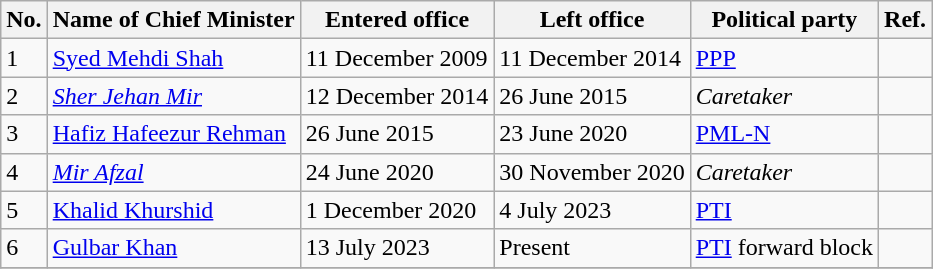<table class="wikitable">
<tr>
<th>No.</th>
<th>Name of Chief Minister</th>
<th>Entered office</th>
<th>Left office</th>
<th>Political party</th>
<th>Ref.</th>
</tr>
<tr>
<td>1</td>
<td><a href='#'>Syed Mehdi Shah</a></td>
<td>11 December 2009</td>
<td>11 December 2014</td>
<td><a href='#'>PPP</a></td>
<td></td>
</tr>
<tr>
<td>2</td>
<td><em><a href='#'>Sher Jehan Mir</a></em></td>
<td>12 December 2014</td>
<td>26 June 2015</td>
<td><em>Caretaker</em></td>
<td></td>
</tr>
<tr>
<td>3</td>
<td><a href='#'>Hafiz Hafeezur Rehman</a></td>
<td>26 June 2015</td>
<td>23 June 2020</td>
<td><a href='#'>PML-N</a></td>
<td></td>
</tr>
<tr>
<td>4</td>
<td><em><a href='#'>Mir Afzal</a></em></td>
<td>24 June 2020</td>
<td>30 November 2020</td>
<td><em>Caretaker</em></td>
<td></td>
</tr>
<tr>
<td>5</td>
<td><a href='#'>Khalid Khurshid</a></td>
<td>1 December 2020</td>
<td>4 July 2023</td>
<td><a href='#'>PTI</a></td>
<td></td>
</tr>
<tr>
<td>6</td>
<td><a href='#'>Gulbar Khan</a></td>
<td>13 July 2023</td>
<td>Present</td>
<td><a href='#'>PTI</a> forward block</td>
<td></td>
</tr>
<tr>
</tr>
</table>
